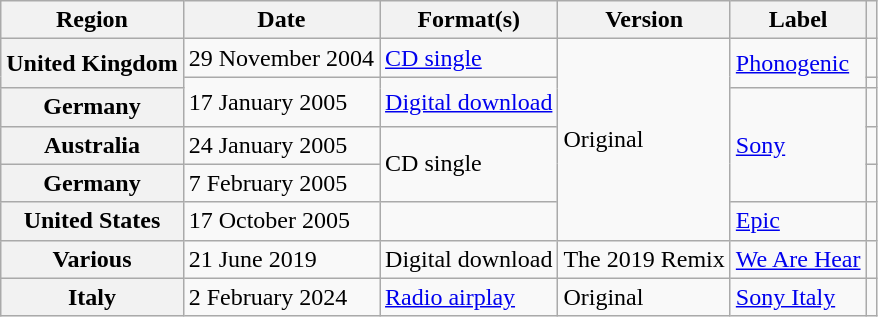<table class="wikitable plainrowheaders">
<tr>
<th scope="col">Region</th>
<th scope="col">Date</th>
<th scope="col">Format(s)</th>
<th scope="col">Version</th>
<th scope="col">Label</th>
<th scope="col"></th>
</tr>
<tr>
<th scope="row" rowspan="2">United Kingdom</th>
<td>29 November 2004</td>
<td><a href='#'>CD single</a></td>
<td rowspan="6">Original</td>
<td rowspan="2"><a href='#'>Phonogenic</a></td>
<td></td>
</tr>
<tr>
<td rowspan="2">17 January 2005</td>
<td rowspan="2"><a href='#'>Digital download</a></td>
<td></td>
</tr>
<tr>
<th scope="row">Germany</th>
<td rowspan="3"><a href='#'>Sony</a></td>
<td></td>
</tr>
<tr>
<th scope="row">Australia</th>
<td>24 January 2005</td>
<td rowspan="2">CD single</td>
<td></td>
</tr>
<tr>
<th scope="row">Germany</th>
<td>7 February 2005</td>
<td></td>
</tr>
<tr>
<th scope="row">United States</th>
<td>17 October 2005</td>
<td></td>
<td><a href='#'>Epic</a></td>
<td></td>
</tr>
<tr>
<th scope="row">Various</th>
<td>21 June 2019</td>
<td>Digital download</td>
<td>The 2019 Remix</td>
<td><a href='#'>We Are Hear</a></td>
<td></td>
</tr>
<tr>
<th scope="row">Italy</th>
<td>2 February 2024</td>
<td><a href='#'>Radio airplay</a></td>
<td>Original</td>
<td><a href='#'>Sony Italy</a></td>
<td></td>
</tr>
</table>
